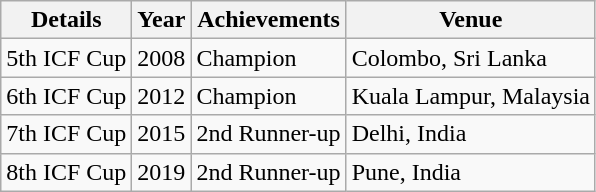<table class="wikitable">
<tr>
<th>Details</th>
<th>Year</th>
<th>Achievements</th>
<th>Venue</th>
</tr>
<tr>
<td>5th ICF Cup</td>
<td>2008</td>
<td>Champion</td>
<td>Colombo, Sri Lanka</td>
</tr>
<tr>
<td>6th ICF Cup</td>
<td>2012</td>
<td>Champion</td>
<td>Kuala Lampur, Malaysia</td>
</tr>
<tr>
<td>7th ICF Cup</td>
<td>2015</td>
<td>2nd Runner-up</td>
<td>Delhi, India</td>
</tr>
<tr>
<td>8th ICF Cup</td>
<td>2019</td>
<td>2nd Runner-up</td>
<td>Pune, India</td>
</tr>
</table>
